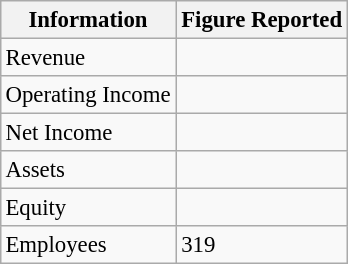<table class="wikitable" style="margin:0.5em ; font-size:95%">
<tr>
<th>Information</th>
<th>Figure Reported</th>
</tr>
<tr>
<td>Revenue</td>
<td> </td>
</tr>
<tr>
<td>Operating Income</td>
<td> </td>
</tr>
<tr>
<td>Net Income</td>
<td> </td>
</tr>
<tr>
<td>Assets</td>
<td> </td>
</tr>
<tr>
<td>Equity</td>
<td> </td>
</tr>
<tr>
<td>Employees</td>
<td>319</td>
</tr>
</table>
